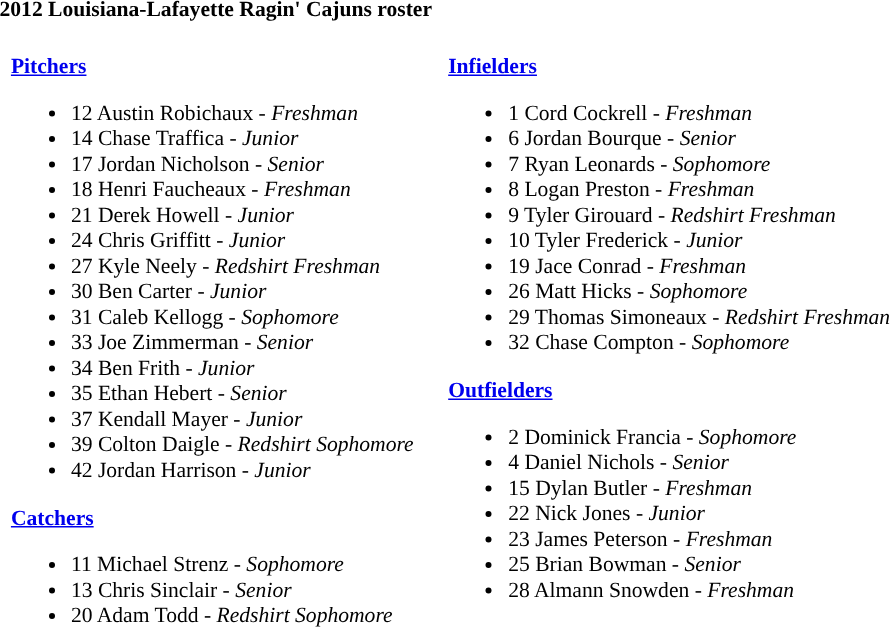<table class="toccolours" style="text-align: left; font-size:90%;">
<tr>
<th colspan="9">2012 Louisiana-Lafayette Ragin' Cajuns roster</th>
</tr>
<tr>
<td width="03"> </td>
<td valign="top"><br><strong><a href='#'>Pitchers</a></strong><ul><li>12 Austin Robichaux - <em>Freshman</em></li><li>14 Chase Traffica - <em>Junior</em></li><li>17 Jordan Nicholson - <em>Senior</em></li><li>18 Henri Faucheaux - <em>Freshman</em></li><li>21 Derek Howell - <em>Junior</em></li><li>24 Chris Griffitt - <em>Junior</em></li><li>27 Kyle Neely - <em>Redshirt Freshman</em></li><li>30 Ben Carter - <em>Junior</em></li><li>31 Caleb Kellogg - <em>Sophomore</em></li><li>33 Joe Zimmerman - <em>Senior</em></li><li>34 Ben Frith - <em>Junior</em></li><li>35 Ethan Hebert - <em>Senior</em></li><li>37 Kendall Mayer - <em>Junior</em></li><li>39 Colton Daigle - <em>Redshirt Sophomore</em></li><li>42 Jordan Harrison - <em>Junior</em></li></ul><strong><a href='#'>Catchers</a></strong><ul><li>11 Michael Strenz - <em>Sophomore</em></li><li>13 Chris Sinclair - <em>Senior</em></li><li>20 Adam Todd - <em>Redshirt Sophomore</em></li></ul></td>
<td width="15"> </td>
<td valign="top"><br><strong><a href='#'>Infielders</a></strong><ul><li>1 Cord Cockrell - <em>Freshman</em></li><li>6 Jordan Bourque - <em>Senior</em></li><li>7 Ryan Leonards - <em>Sophomore</em></li><li>8 Logan Preston - <em>Freshman</em></li><li>9 Tyler Girouard - <em>Redshirt Freshman</em></li><li>10 Tyler Frederick - <em>Junior</em></li><li>19 Jace Conrad - <em>Freshman</em></li><li>26 Matt Hicks - <em>Sophomore</em></li><li>29 Thomas Simoneaux - <em>Redshirt Freshman</em></li><li>32 Chase Compton - <em>Sophomore</em></li></ul><strong><a href='#'>Outfielders</a></strong><ul><li>2 Dominick Francia - <em>Sophomore</em></li><li>4 Daniel Nichols - <em>Senior</em></li><li>15 Dylan Butler - <em>Freshman</em></li><li>22 Nick Jones - <em>Junior</em></li><li>23 James Peterson - <em>Freshman</em></li><li>25 Brian Bowman - <em>Senior</em></li><li>28 Almann Snowden - <em>Freshman</em></li></ul></td>
</tr>
</table>
